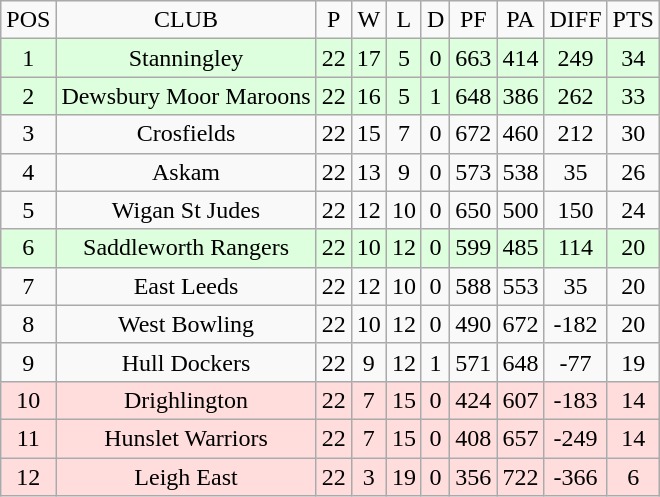<table class="wikitable" style="text-align: center;">
<tr>
<td>POS</td>
<td>CLUB</td>
<td>P</td>
<td>W</td>
<td>L</td>
<td>D</td>
<td>PF</td>
<td>PA</td>
<td>DIFF</td>
<td>PTS</td>
</tr>
<tr style="background:#ddffdd;">
<td>1</td>
<td>Stanningley</td>
<td>22</td>
<td>17</td>
<td>5</td>
<td>0</td>
<td>663</td>
<td>414</td>
<td>249</td>
<td>34</td>
</tr>
<tr style="background:#ddffdd;">
<td>2</td>
<td>Dewsbury Moor Maroons</td>
<td>22</td>
<td>16</td>
<td>5</td>
<td>1</td>
<td>648</td>
<td>386</td>
<td>262</td>
<td>33</td>
</tr>
<tr>
<td>3</td>
<td>Crosfields</td>
<td>22</td>
<td>15</td>
<td>7</td>
<td>0</td>
<td>672</td>
<td>460</td>
<td>212</td>
<td>30</td>
</tr>
<tr>
<td>4</td>
<td>Askam</td>
<td>22</td>
<td>13</td>
<td>9</td>
<td>0</td>
<td>573</td>
<td>538</td>
<td>35</td>
<td>26</td>
</tr>
<tr>
<td>5</td>
<td>Wigan St Judes</td>
<td>22</td>
<td>12</td>
<td>10</td>
<td>0</td>
<td>650</td>
<td>500</td>
<td>150</td>
<td>24</td>
</tr>
<tr style="background:#ddffdd;">
<td>6</td>
<td>Saddleworth Rangers</td>
<td>22</td>
<td>10</td>
<td>12</td>
<td>0</td>
<td>599</td>
<td>485</td>
<td>114</td>
<td>20</td>
</tr>
<tr>
<td>7</td>
<td>East Leeds</td>
<td>22</td>
<td>12</td>
<td>10</td>
<td>0</td>
<td>588</td>
<td>553</td>
<td>35</td>
<td>20</td>
</tr>
<tr>
<td>8</td>
<td>West Bowling</td>
<td>22</td>
<td>10</td>
<td>12</td>
<td>0</td>
<td>490</td>
<td>672</td>
<td>-182</td>
<td>20</td>
</tr>
<tr>
<td>9</td>
<td>Hull Dockers</td>
<td>22</td>
<td>9</td>
<td>12</td>
<td>1</td>
<td>571</td>
<td>648</td>
<td>-77</td>
<td>19</td>
</tr>
<tr style="background:#ffdddd;">
<td>10</td>
<td>Drighlington</td>
<td>22</td>
<td>7</td>
<td>15</td>
<td>0</td>
<td>424</td>
<td>607</td>
<td>-183</td>
<td>14</td>
</tr>
<tr style="background:#ffdddd;">
<td>11</td>
<td>Hunslet Warriors</td>
<td>22</td>
<td>7</td>
<td>15</td>
<td>0</td>
<td>408</td>
<td>657</td>
<td>-249</td>
<td>14</td>
</tr>
<tr style="background:#ffdddd;">
<td>12</td>
<td>Leigh East</td>
<td>22</td>
<td>3</td>
<td>19</td>
<td>0</td>
<td>356</td>
<td>722</td>
<td>-366</td>
<td>6</td>
</tr>
</table>
